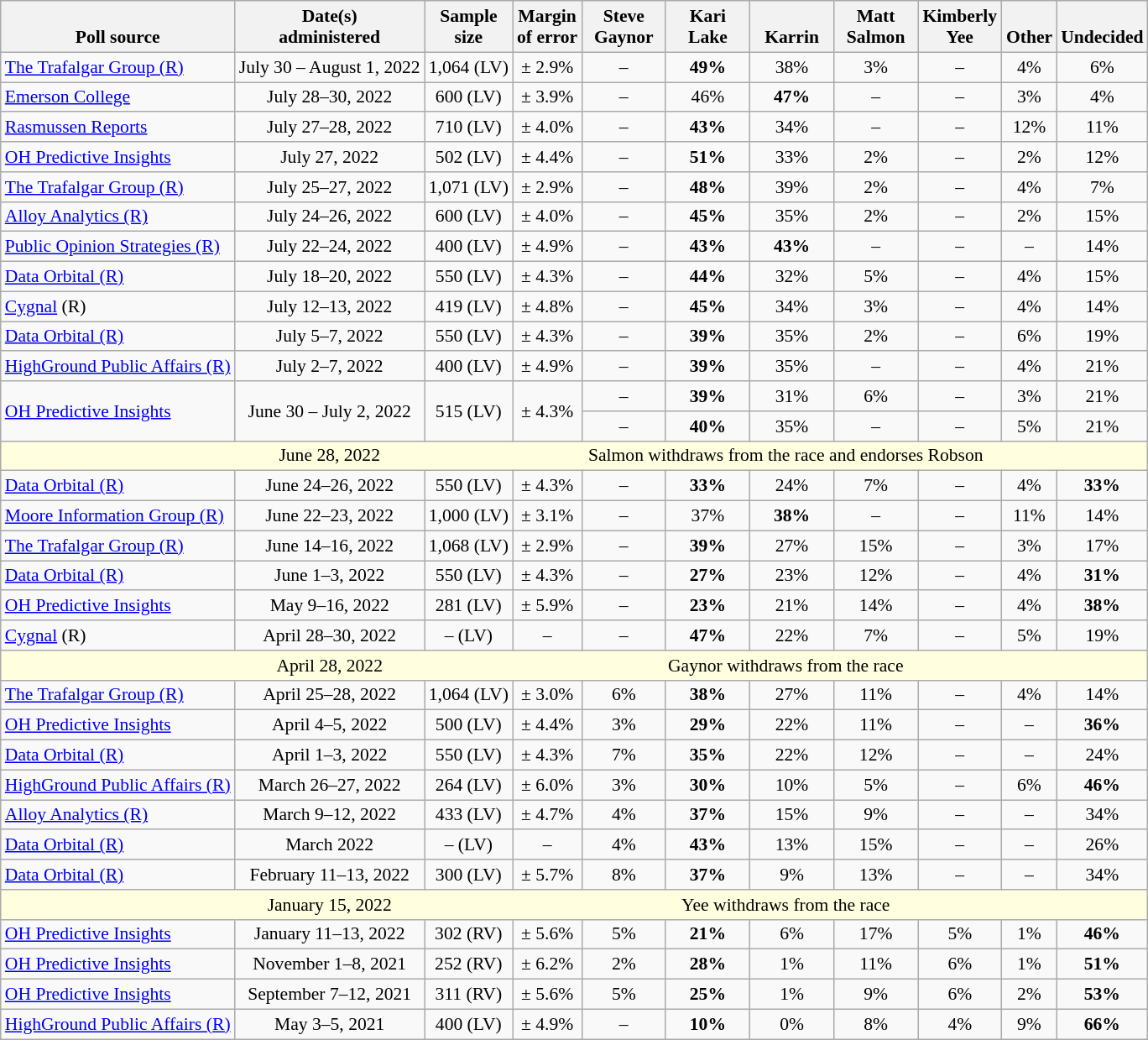<table class="wikitable" style="font-size:90%;text-align:center;">
<tr valign=bottom>
<th>Poll source</th>
<th>Date(s)<br>administered</th>
<th>Sample<br>size</th>
<th>Margin<br>of error</th>
<th style="width:60px;">Steve<br>Gaynor</th>
<th style="width:60px;">Kari<br>Lake</th>
<th style="width:60px;">Karrin<br></th>
<th style="width:60px;">Matt<br>Salmon</th>
<th style="width:60px;">Kimberly<br>Yee</th>
<th>Other</th>
<th>Undecided</th>
</tr>
<tr>
<td style="text-align:left;"><a href='#'>The Trafalgar Group (R)</a></td>
<td>July 30 – August 1, 2022</td>
<td>1,064 (LV)</td>
<td>± 2.9%</td>
<td>–</td>
<td><strong>49%</strong></td>
<td>38%</td>
<td>3%</td>
<td>–</td>
<td>4%</td>
<td>6%</td>
</tr>
<tr>
<td style="text-align:left;"><a href='#'>Emerson College</a></td>
<td>July 28–30, 2022</td>
<td>600 (LV)</td>
<td>± 3.9%</td>
<td>–</td>
<td>46%</td>
<td><strong>47%</strong></td>
<td>–</td>
<td>–</td>
<td>3%</td>
<td>4%</td>
</tr>
<tr>
<td style="text-align:left;"><a href='#'>Rasmussen Reports</a></td>
<td>July 27–28, 2022</td>
<td>710 (LV)</td>
<td>± 4.0%</td>
<td>–</td>
<td><strong>43%</strong></td>
<td>34%</td>
<td>–</td>
<td>–</td>
<td>12%</td>
<td>11%</td>
</tr>
<tr>
<td style="text-align:left;"><a href='#'>OH Predictive Insights</a></td>
<td>July 27, 2022</td>
<td>502 (LV)</td>
<td>± 4.4%</td>
<td>–</td>
<td><strong>51%</strong></td>
<td>33%</td>
<td>2%</td>
<td>–</td>
<td>2%</td>
<td>12%</td>
</tr>
<tr>
<td style="text-align:left;"><a href='#'>The Trafalgar Group (R)</a></td>
<td>July 25–27, 2022</td>
<td>1,071 (LV)</td>
<td>± 2.9%</td>
<td>–</td>
<td><strong>48%</strong></td>
<td>39%</td>
<td>2%</td>
<td>–</td>
<td>4%</td>
<td>7%</td>
</tr>
<tr>
<td style="text-align:left;"><a href='#'>Alloy Analytics (R)</a></td>
<td>July 24–26, 2022</td>
<td>600 (LV)</td>
<td>± 4.0%</td>
<td>–</td>
<td><strong>45%</strong></td>
<td>35%</td>
<td>2%</td>
<td>–</td>
<td>2%</td>
<td>15%</td>
</tr>
<tr>
<td style="text-align:left;"><a href='#'>Public Opinion Strategies (R)</a></td>
<td>July 22–24, 2022</td>
<td>400 (LV)</td>
<td>± 4.9%</td>
<td>–</td>
<td><strong>43%</strong></td>
<td><strong>43%</strong></td>
<td>–</td>
<td>–</td>
<td>–</td>
<td>14%</td>
</tr>
<tr>
<td style="text-align:left;"><a href='#'>Data Orbital (R)</a></td>
<td>July 18–20, 2022</td>
<td>550 (LV)</td>
<td>± 4.3%</td>
<td>–</td>
<td><strong>44%</strong></td>
<td>32%</td>
<td>5%</td>
<td>–</td>
<td>4%</td>
<td>15%</td>
</tr>
<tr>
<td style="text-align:left;"><a href='#'>Cygnal</a> (R)</td>
<td>July 12–13, 2022</td>
<td>419 (LV)</td>
<td>± 4.8%</td>
<td>–</td>
<td><strong>45%</strong></td>
<td>34%</td>
<td>3%</td>
<td>–</td>
<td>4%</td>
<td>14%</td>
</tr>
<tr>
<td style="text-align:left;"><a href='#'>Data Orbital (R)</a></td>
<td>July 5–7, 2022</td>
<td>550 (LV)</td>
<td>± 4.3%</td>
<td>–</td>
<td><strong>39%</strong></td>
<td>35%</td>
<td>2%</td>
<td>–</td>
<td>6%</td>
<td>19%</td>
</tr>
<tr>
<td style="text-align:left;"><a href='#'>HighGround Public Affairs (R)</a></td>
<td>July 2–7, 2022</td>
<td>400 (LV)</td>
<td>± 4.9%</td>
<td>–</td>
<td><strong>39%</strong></td>
<td>35%</td>
<td>–</td>
<td>–</td>
<td>4%</td>
<td>21%</td>
</tr>
<tr>
<td style="text-align:left;" rowspan="2"><a href='#'>OH Predictive Insights</a></td>
<td rowspan="2">June 30 – July 2, 2022</td>
<td rowspan="2">515 (LV)</td>
<td rowspan="2">± 4.3%</td>
<td>–</td>
<td><strong>39%</strong></td>
<td>31%</td>
<td>6%</td>
<td>–</td>
<td>3%</td>
<td>21%</td>
</tr>
<tr>
<td>–</td>
<td><strong>40%</strong></td>
<td>35%</td>
<td>–</td>
<td>–</td>
<td>5%</td>
<td>21%</td>
</tr>
<tr style="background:lightyellow;">
<td style="border-right-style:hidden; background:lightyellow;"></td>
<td style="border-right-style:hidden; ">June 28, 2022</td>
<td colspan="19">Salmon withdraws from the race and endorses Robson</td>
</tr>
<tr>
<td style="text-align:left;"><a href='#'>Data Orbital (R)</a></td>
<td>June 24–26, 2022</td>
<td>550 (LV)</td>
<td>± 4.3%</td>
<td>–</td>
<td><strong>33%</strong></td>
<td>24%</td>
<td>7%</td>
<td>–</td>
<td>4%</td>
<td><strong>33%</strong></td>
</tr>
<tr>
<td style="text-align:left;"><a href='#'>Moore Information Group (R)</a></td>
<td>June 22–23, 2022</td>
<td>1,000 (LV)</td>
<td>± 3.1%</td>
<td>–</td>
<td>37%</td>
<td><strong>38%</strong></td>
<td>–</td>
<td>–</td>
<td>11%</td>
<td>14%</td>
</tr>
<tr>
<td style="text-align:left;"><a href='#'>The Trafalgar Group (R)</a></td>
<td>June 14–16, 2022</td>
<td>1,068 (LV)</td>
<td>± 2.9%</td>
<td>–</td>
<td><strong>39%</strong></td>
<td>27%</td>
<td>15%</td>
<td>–</td>
<td>3%</td>
<td>17%</td>
</tr>
<tr>
<td style="text-align:left;"><a href='#'>Data Orbital (R)</a></td>
<td>June 1–3, 2022</td>
<td>550 (LV)</td>
<td>± 4.3%</td>
<td>–</td>
<td><strong>27%</strong></td>
<td>23%</td>
<td>12%</td>
<td>–</td>
<td>4%</td>
<td><strong>31%</strong></td>
</tr>
<tr>
<td style="text-align:left;"><a href='#'>OH Predictive Insights</a></td>
<td>May 9–16, 2022</td>
<td>281 (LV)</td>
<td>± 5.9%</td>
<td>–</td>
<td><strong>23%</strong></td>
<td>21%</td>
<td>14%</td>
<td>–</td>
<td>4%</td>
<td><strong>38%</strong></td>
</tr>
<tr>
<td style="text-align:left;"><a href='#'>Cygnal</a> (R)</td>
<td>April 28–30, 2022</td>
<td>– (LV)</td>
<td>–</td>
<td>–</td>
<td><strong>47%</strong></td>
<td>22%</td>
<td>7%</td>
<td>–</td>
<td>5%</td>
<td>19%</td>
</tr>
<tr style="background:lightyellow;">
<td style="border-right-style:hidden; background:lightyellow;"></td>
<td style="border-right-style:hidden; ">April 28, 2022</td>
<td colspan="19">Gaynor withdraws from the race</td>
</tr>
<tr>
<td style="text-align:left;"><a href='#'>The Trafalgar Group (R)</a></td>
<td>April 25–28, 2022</td>
<td>1,064 (LV)</td>
<td>± 3.0%</td>
<td>6%</td>
<td><strong>38%</strong></td>
<td>27%</td>
<td>11%</td>
<td>–</td>
<td>4%</td>
<td>14%</td>
</tr>
<tr>
<td style="text-align:left;"><a href='#'>OH Predictive Insights</a></td>
<td>April 4–5, 2022</td>
<td>500 (LV)</td>
<td>± 4.4%</td>
<td>3%</td>
<td><strong>29%</strong></td>
<td>22%</td>
<td>11%</td>
<td>–</td>
<td>–</td>
<td><strong>36%</strong></td>
</tr>
<tr>
<td style="text-align:left;"><a href='#'>Data Orbital (R)</a></td>
<td>April 1–3, 2022</td>
<td>550 (LV)</td>
<td>± 4.3%</td>
<td>7%</td>
<td><strong>35%</strong></td>
<td>22%</td>
<td>12%</td>
<td>–</td>
<td>–</td>
<td>24%</td>
</tr>
<tr>
<td style="text-align:left;"><a href='#'>HighGround Public Affairs (R)</a></td>
<td>March 26–27, 2022</td>
<td>264 (LV)</td>
<td>± 6.0%</td>
<td>3%</td>
<td><strong>30%</strong></td>
<td>10%</td>
<td>5%</td>
<td>–</td>
<td>6%</td>
<td><strong>46%</strong></td>
</tr>
<tr>
<td style="text-align:left;"><a href='#'>Alloy Analytics (R)</a></td>
<td>March 9–12, 2022</td>
<td>433 (LV)</td>
<td>± 4.7%</td>
<td>4%</td>
<td><strong>37%</strong></td>
<td>15%</td>
<td>9%</td>
<td>–</td>
<td>–</td>
<td>34%</td>
</tr>
<tr>
<td style="text-align:left;"><a href='#'>Data Orbital (R)</a></td>
<td>March 2022</td>
<td>– (LV)</td>
<td>–</td>
<td>4%</td>
<td><strong>43%</strong></td>
<td>13%</td>
<td>15%</td>
<td>–</td>
<td>–</td>
<td>26%</td>
</tr>
<tr>
<td style="text-align:left;"><a href='#'>Data Orbital (R)</a></td>
<td>February 11–13, 2022</td>
<td>300 (LV)</td>
<td>± 5.7%</td>
<td>8%</td>
<td><strong>37%</strong></td>
<td>9%</td>
<td>13%</td>
<td>–</td>
<td>–</td>
<td>34%</td>
</tr>
<tr style="background:lightyellow;">
<td style="border-right-style:hidden; background:lightyellow;"></td>
<td style="border-right-style:hidden; ">January 15, 2022</td>
<td colspan="19">Yee withdraws from the race</td>
</tr>
<tr>
<td style="text-align:left;"><a href='#'>OH Predictive Insights</a></td>
<td>January 11–13, 2022</td>
<td>302 (RV)</td>
<td>± 5.6%</td>
<td>5%</td>
<td><strong>21%</strong></td>
<td>6%</td>
<td>17%</td>
<td>5%</td>
<td>1%</td>
<td><strong>46%</strong></td>
</tr>
<tr>
<td style="text-align:left;"><a href='#'>OH Predictive Insights</a></td>
<td>November 1–8, 2021</td>
<td>252 (RV)</td>
<td>± 6.2%</td>
<td>2%</td>
<td><strong>28%</strong></td>
<td>1%</td>
<td>11%</td>
<td>6%</td>
<td>1%</td>
<td><strong>51%</strong></td>
</tr>
<tr>
<td style="text-align:left;"><a href='#'>OH Predictive Insights</a></td>
<td>September 7–12, 2021</td>
<td>311 (RV)</td>
<td>± 5.6%</td>
<td>5%</td>
<td><strong>25%</strong></td>
<td>1%</td>
<td>9%</td>
<td>6%</td>
<td>2%</td>
<td><strong>53%</strong></td>
</tr>
<tr>
<td style="text-align:left;"><a href='#'>HighGround Public Affairs (R)</a></td>
<td>May 3–5, 2021</td>
<td>400 (LV)</td>
<td>± 4.9%</td>
<td>–</td>
<td><strong>10%</strong></td>
<td>0%</td>
<td>8%</td>
<td>4%</td>
<td>9%</td>
<td><strong>66%</strong></td>
</tr>
</table>
